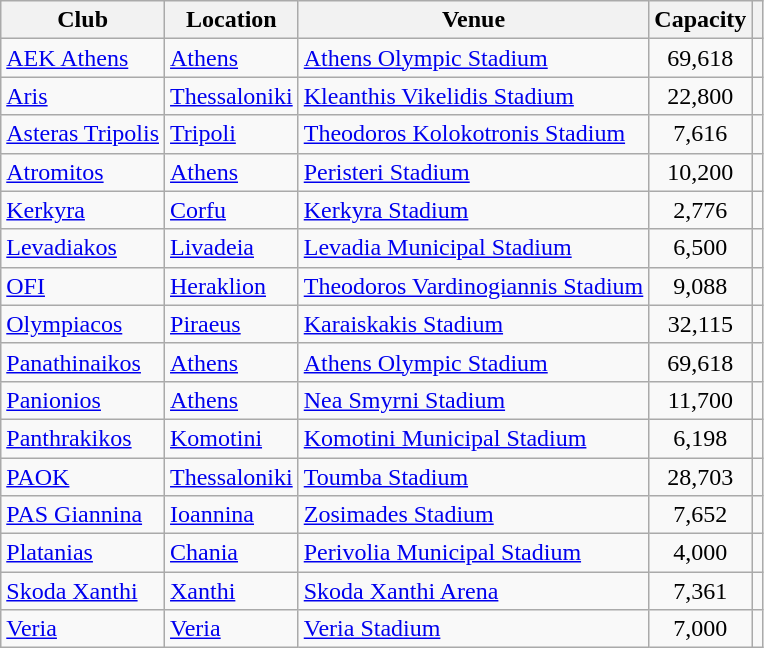<table class="wikitable sortable">
<tr>
<th>Club</th>
<th>Location</th>
<th>Venue</th>
<th>Capacity</th>
<th class="unsortable"></th>
</tr>
<tr>
<td align=left><a href='#'>AEK Athens</a></td>
<td><a href='#'>Athens</a></td>
<td><a href='#'>Athens Olympic Stadium</a></td>
<td align="center">69,618</td>
<td align="center"></td>
</tr>
<tr>
<td align=left><a href='#'>Aris</a></td>
<td><a href='#'>Thessaloniki</a></td>
<td><a href='#'>Kleanthis Vikelidis Stadium</a></td>
<td align="center">22,800</td>
<td align="center"></td>
</tr>
<tr>
<td align=left><a href='#'>Asteras Tripolis</a></td>
<td><a href='#'>Tripoli</a></td>
<td><a href='#'>Theodoros Kolokotronis Stadium</a></td>
<td align="center">7,616</td>
<td align="center"></td>
</tr>
<tr>
<td align=left><a href='#'>Atromitos</a></td>
<td><a href='#'>Athens</a></td>
<td><a href='#'>Peristeri Stadium</a></td>
<td align="center">10,200</td>
<td align="center"></td>
</tr>
<tr>
<td align=left><a href='#'>Kerkyra</a></td>
<td><a href='#'>Corfu</a></td>
<td><a href='#'>Kerkyra Stadium</a></td>
<td align="center">2,776</td>
<td align="center"></td>
</tr>
<tr>
<td align=left><a href='#'>Levadiakos</a></td>
<td><a href='#'>Livadeia</a></td>
<td><a href='#'>Levadia Municipal Stadium</a></td>
<td align="center">6,500</td>
<td align="center"></td>
</tr>
<tr>
<td align=left><a href='#'>OFI</a></td>
<td><a href='#'>Heraklion</a></td>
<td><a href='#'>Theodoros Vardinogiannis Stadium</a></td>
<td align="center">9,088</td>
<td align="center"></td>
</tr>
<tr>
<td align=left><a href='#'>Olympiacos</a></td>
<td><a href='#'>Piraeus</a></td>
<td><a href='#'>Karaiskakis Stadium</a></td>
<td align="center">32,115</td>
<td align="center"></td>
</tr>
<tr>
<td align=left><a href='#'>Panathinaikos</a></td>
<td><a href='#'>Athens</a></td>
<td><a href='#'>Athens Olympic Stadium</a></td>
<td align="center">69,618</td>
<td align="center"></td>
</tr>
<tr>
<td align=left><a href='#'>Panionios</a></td>
<td><a href='#'>Athens</a></td>
<td><a href='#'>Nea Smyrni Stadium</a></td>
<td align="center">11,700</td>
<td align="center"></td>
</tr>
<tr>
<td align=left><a href='#'>Panthrakikos</a></td>
<td><a href='#'>Komotini</a></td>
<td><a href='#'>Komotini Municipal Stadium</a></td>
<td align="center">6,198</td>
<td align="center"></td>
</tr>
<tr>
<td align=left><a href='#'>PAOK</a></td>
<td><a href='#'>Thessaloniki</a></td>
<td><a href='#'>Toumba Stadium</a></td>
<td align="center">28,703</td>
<td align="center"></td>
</tr>
<tr>
<td align=left><a href='#'>PAS Giannina</a></td>
<td><a href='#'>Ioannina</a></td>
<td><a href='#'>Zosimades Stadium</a></td>
<td align="center">7,652</td>
<td align="center"></td>
</tr>
<tr>
<td align=left><a href='#'>Platanias</a></td>
<td><a href='#'>Chania</a></td>
<td><a href='#'>Perivolia Municipal Stadium</a></td>
<td align="center">4,000</td>
<td align="center"></td>
</tr>
<tr>
<td align=left><a href='#'>Skoda Xanthi</a></td>
<td><a href='#'>Xanthi</a></td>
<td><a href='#'>Skoda Xanthi Arena</a></td>
<td align="center">7,361</td>
<td align="center"></td>
</tr>
<tr>
<td align=left><a href='#'>Veria</a></td>
<td><a href='#'>Veria</a></td>
<td><a href='#'>Veria Stadium</a></td>
<td align="center">7,000</td>
<td align="center"></td>
</tr>
</table>
